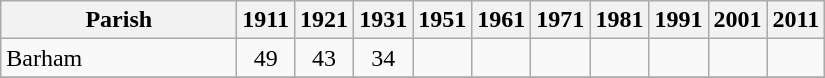<table class="wikitable" style="text-align:center;">
<tr>
<th width="150">Parish<br></th>
<th width="30">1911<br></th>
<th width="30">1921<br></th>
<th width="30">1931<br></th>
<th width="30">1951<br></th>
<th width="30">1961<br></th>
<th width="30">1971<br></th>
<th width="30">1981<br></th>
<th width="30">1991<br></th>
<th width="30">2001<br></th>
<th width="30">2011 <br></th>
</tr>
<tr>
<td align=left>Barham</td>
<td align="center">49</td>
<td align="center">43</td>
<td align="center">34</td>
<td align="center"></td>
<td align="center"></td>
<td align="center"></td>
<td align="center"></td>
<td align="center"></td>
<td align="center"></td>
<td align="center"></td>
</tr>
<tr>
</tr>
</table>
